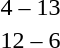<table style="text-align:center">
<tr>
<th width=200></th>
<th width=100></th>
<th width=200></th>
</tr>
<tr>
<td align=right></td>
<td>4 – 13</td>
<td align=left><strong></strong></td>
</tr>
<tr>
<td align=right><strong></strong></td>
<td>12 – 6</td>
<td align=left></td>
</tr>
</table>
